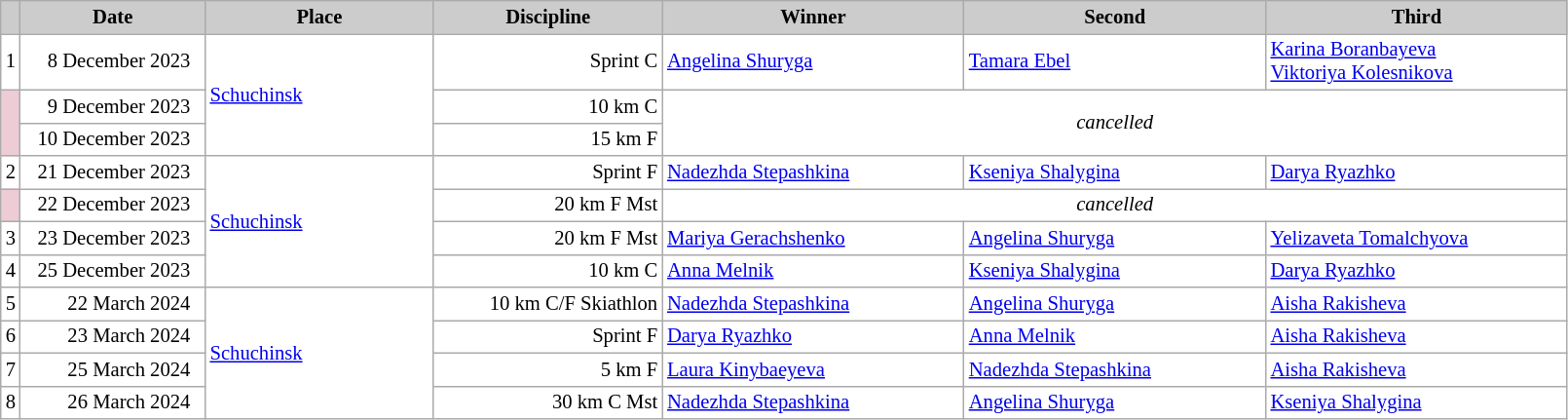<table class="wikitable plainrowheaders" style="background:#fff; font-size:86%; line-height:16px; border:grey solid 1px; border-collapse:collapse;">
<tr style="background:#ccc; text-align:center;">
<th scope="col" style="background:#ccc; width=30 px;"></th>
<th scope="col" style="background:#ccc; width:120px;">Date</th>
<th scope="col" style="background:#ccc; width:150px;">Place</th>
<th scope="col" style="background:#ccc; width:150px;">Discipline</th>
<th scope="col" style="background:#ccc; width:200px;">Winner</th>
<th scope="col" style="background:#ccc; width:200px;">Second</th>
<th scope="col" style="background:#ccc; width:200px;">Third</th>
</tr>
<tr>
<td align=center>1</td>
<td align=right>8 December 2023  </td>
<td rowspan=3> <a href='#'>Schuchinsk</a></td>
<td align=right>Sprint C</td>
<td> <a href='#'>Angelina Shuryga</a></td>
<td> <a href='#'>Tamara Ebel</a></td>
<td> <a href='#'>Karina Boranbayeva</a> <br>  <a href='#'>Viktoriya Kolesnikova</a></td>
</tr>
<tr>
<td rowspan=2 bgcolor="EDCCD5"></td>
<td align=right>9 December 2023  </td>
<td align=right>10 km C</td>
<td rowspan=2 colspan=3 align=center><em>cancelled</em></td>
</tr>
<tr>
<td align=right>10 December 2023  </td>
<td align=right>15 km F</td>
</tr>
<tr>
<td align=center>2</td>
<td align=right>21 December 2023  </td>
<td rowspan=4> <a href='#'>Schuchinsk</a></td>
<td align=right>Sprint F</td>
<td> <a href='#'>Nadezhda Stepashkina</a></td>
<td> <a href='#'>Kseniya Shalygina</a></td>
<td> <a href='#'>Darya Ryazhko</a></td>
</tr>
<tr>
<td rowspan=1 bgcolor="EDCCD5"></td>
<td align=right>22 December 2023  </td>
<td align=right>20 km F Mst</td>
<td rowspan=1 colspan=3 align=center><em>cancelled</em></td>
</tr>
<tr>
<td align=center>3</td>
<td align=right>23 December 2023  </td>
<td align=right>20 km F Mst</td>
<td> <a href='#'>Mariya Gerachshenko</a></td>
<td> <a href='#'>Angelina Shuryga</a></td>
<td> <a href='#'>Yelizaveta Tomalchyova</a></td>
</tr>
<tr>
<td align=center>4</td>
<td align=right>25 December 2023  </td>
<td align=right>10 km C</td>
<td> <a href='#'>Anna Melnik</a></td>
<td> <a href='#'>Kseniya Shalygina</a></td>
<td> <a href='#'>Darya Ryazhko</a></td>
</tr>
<tr>
<td align=center>5</td>
<td align=right>22 March 2024  </td>
<td rowspan=5> <a href='#'>Schuchinsk</a></td>
<td align=right>10 km C/F Skiathlon</td>
<td> <a href='#'>Nadezhda Stepashkina</a></td>
<td> <a href='#'>Angelina Shuryga</a></td>
<td> <a href='#'>Aisha Rakisheva</a></td>
</tr>
<tr>
<td align=center>6</td>
<td align=right>23 March 2024  </td>
<td align=right>Sprint F</td>
<td> <a href='#'>Darya Ryazhko</a></td>
<td> <a href='#'>Anna Melnik</a></td>
<td> <a href='#'>Aisha Rakisheva</a></td>
</tr>
<tr>
<td align=center>7</td>
<td align=right>25 March 2024  </td>
<td align=right>5 km F</td>
<td> <a href='#'>Laura Kinybaeyeva</a></td>
<td> <a href='#'>Nadezhda Stepashkina</a></td>
<td> <a href='#'>Aisha Rakisheva</a></td>
</tr>
<tr>
<td align=center>8</td>
<td align=right>26 March 2024  </td>
<td align=right>30 km C Mst</td>
<td> <a href='#'>Nadezhda Stepashkina</a></td>
<td> <a href='#'>Angelina Shuryga</a></td>
<td> <a href='#'>Kseniya Shalygina</a></td>
</tr>
</table>
